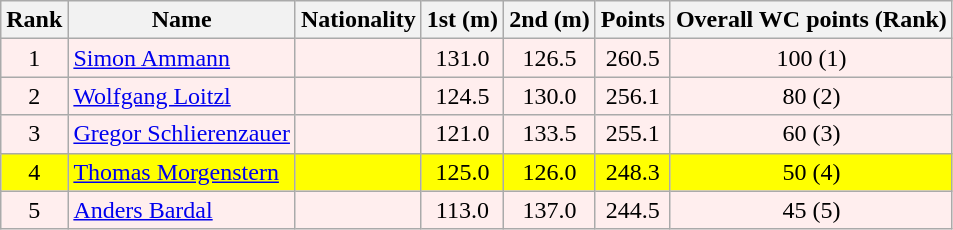<table class="wikitable">
<tr>
<th align=Center>Rank</th>
<th>Name</th>
<th>Nationality</th>
<th align=Center>1st (m)</th>
<th>2nd (m)</th>
<th>Points</th>
<th>Overall WC points (Rank)</th>
</tr>
<tr style="background:#ffeeee;">
<td align=center>1</td>
<td align=left><a href='#'>Simon Ammann</a></td>
<td align=left></td>
<td align=center>131.0</td>
<td align=center>126.5</td>
<td align=center>260.5</td>
<td align=center>100 (1)</td>
</tr>
<tr style="background:#ffeeee;">
<td align=center>2</td>
<td align=left><a href='#'>Wolfgang Loitzl</a></td>
<td align=left></td>
<td align=center>124.5</td>
<td align=center>130.0</td>
<td align=center>256.1</td>
<td align=center>80 (2)</td>
</tr>
<tr style="background:#ffeeee;">
<td align=center>3</td>
<td align=left><a href='#'>Gregor Schlierenzauer</a></td>
<td align=left></td>
<td align=center>121.0</td>
<td align=center>133.5</td>
<td align=center>255.1</td>
<td align=center>60 (3)</td>
</tr>
<tr style="background:#FFFF00;">
<td align=center>4</td>
<td align=left><a href='#'>Thomas Morgenstern</a></td>
<td align=left></td>
<td align=center>125.0</td>
<td align=center>126.0</td>
<td align=center>248.3</td>
<td align=center>50 (4)</td>
</tr>
<tr style="background:#ffeeee;">
<td align=center>5</td>
<td align=left><a href='#'>Anders Bardal</a></td>
<td align=left></td>
<td align=center>113.0</td>
<td align=center>137.0</td>
<td align=center>244.5</td>
<td align=center>45 (5)</td>
</tr>
</table>
